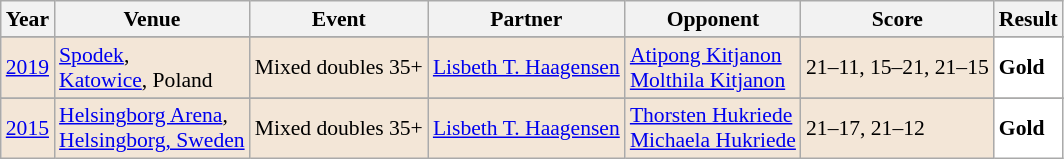<table class="sortable wikitable" style="font-size: 90%;">
<tr>
<th>Year</th>
<th>Venue</th>
<th>Event</th>
<th>Partner</th>
<th>Opponent</th>
<th>Score</th>
<th>Result</th>
</tr>
<tr>
</tr>
<tr style="background:#F3E6D7">
<td align="center"><a href='#'>2019</a></td>
<td align="left"><a href='#'>Spodek</a>,<br><a href='#'>Katowice</a>, Poland</td>
<td align="left">Mixed doubles 35+</td>
<td align="left"> <a href='#'>Lisbeth T. Haagensen</a></td>
<td align="left"> <a href='#'>Atipong Kitjanon</a> <br>  <a href='#'>Molthila Kitjanon</a></td>
<td align="left">21–11, 15–21, 21–15</td>
<td style="text-align:left; background:white"> <strong>Gold</strong></td>
</tr>
<tr>
</tr>
<tr style="background:#F3E6D7">
<td align="center"><a href='#'>2015</a></td>
<td align="left"><a href='#'>Helsingborg Arena</a>,<br><a href='#'>Helsingborg, Sweden</a></td>
<td align="left">Mixed doubles 35+</td>
<td align="left"> <a href='#'>Lisbeth T. Haagensen</a></td>
<td align="left"> <a href='#'>Thorsten Hukriede</a> <br>  <a href='#'>Michaela Hukriede</a></td>
<td align="left">21–17, 21–12</td>
<td style="text-align:left; background:white"> <strong>Gold</strong></td>
</tr>
</table>
